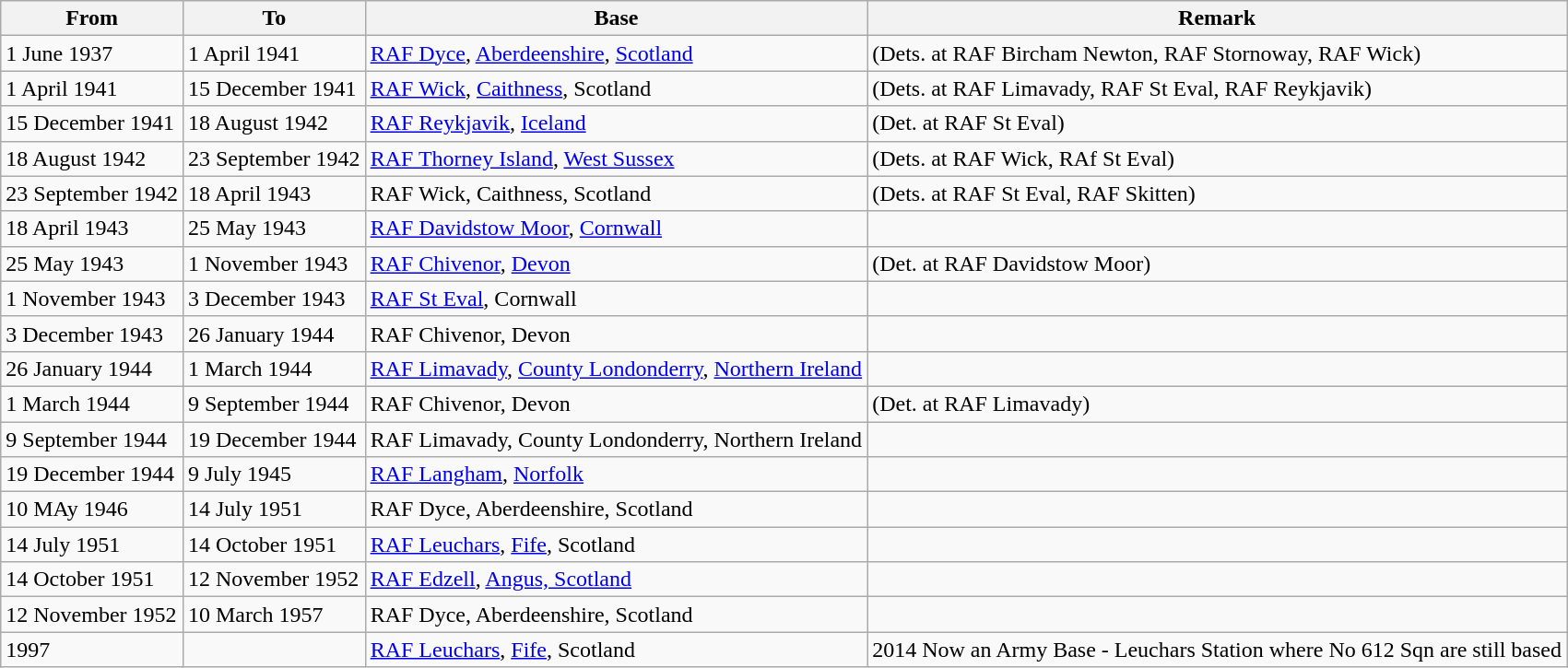<table class="wikitable">
<tr>
<th>From</th>
<th>To</th>
<th>Base</th>
<th>Remark</th>
</tr>
<tr>
<td>1 June 1937</td>
<td>1 April 1941</td>
<td><a href='#'>RAF Dyce</a>, <a href='#'>Aberdeenshire</a>, <a href='#'>Scotland</a></td>
<td>(Dets. at RAF Bircham Newton, RAF Stornoway, RAF Wick)</td>
</tr>
<tr>
<td>1 April 1941</td>
<td>15 December 1941</td>
<td><a href='#'>RAF Wick</a>, <a href='#'>Caithness</a>, Scotland</td>
<td>(Dets. at RAF Limavady, RAF St Eval, RAF Reykjavik)</td>
</tr>
<tr>
<td>15 December 1941</td>
<td>18 August 1942</td>
<td><a href='#'>RAF Reykjavik</a>, <a href='#'>Iceland</a></td>
<td>(Det. at RAF St Eval)</td>
</tr>
<tr>
<td>18 August 1942</td>
<td>23 September 1942</td>
<td><a href='#'>RAF Thorney Island</a>, <a href='#'>West Sussex</a></td>
<td>(Dets. at RAF Wick, RAf St Eval)</td>
</tr>
<tr>
<td>23 September 1942</td>
<td>18 April 1943</td>
<td>RAF Wick, Caithness, Scotland</td>
<td>(Dets. at RAF St Eval, RAF Skitten)</td>
</tr>
<tr>
<td>18 April 1943</td>
<td>25 May 1943</td>
<td><a href='#'>RAF Davidstow Moor</a>, <a href='#'>Cornwall</a></td>
<td></td>
</tr>
<tr>
<td>25 May 1943</td>
<td>1 November 1943</td>
<td><a href='#'>RAF Chivenor</a>, <a href='#'>Devon</a></td>
<td>(Det. at RAF Davidstow Moor)</td>
</tr>
<tr>
<td>1 November 1943</td>
<td>3 December 1943</td>
<td><a href='#'>RAF St Eval</a>, Cornwall</td>
<td></td>
</tr>
<tr>
<td>3 December 1943</td>
<td>26 January 1944</td>
<td>RAF Chivenor, Devon</td>
<td></td>
</tr>
<tr>
<td>26 January 1944</td>
<td>1 March 1944</td>
<td><a href='#'>RAF Limavady</a>, <a href='#'>County Londonderry</a>, <a href='#'>Northern Ireland</a></td>
<td></td>
</tr>
<tr>
<td>1 March 1944</td>
<td>9 September 1944</td>
<td>RAF Chivenor, Devon</td>
<td>(Det. at RAF Limavady)</td>
</tr>
<tr>
<td>9 September 1944</td>
<td>19 December 1944</td>
<td>RAF Limavady, County Londonderry, Northern Ireland</td>
<td></td>
</tr>
<tr>
<td>19 December 1944</td>
<td>9 July 1945</td>
<td><a href='#'>RAF Langham</a>, <a href='#'>Norfolk</a></td>
<td></td>
</tr>
<tr>
<td>10 MAy 1946</td>
<td>14 July 1951</td>
<td>RAF Dyce, Aberdeenshire, Scotland</td>
<td></td>
</tr>
<tr>
<td>14 July 1951</td>
<td>14 October 1951</td>
<td><a href='#'>RAF Leuchars</a>, <a href='#'>Fife</a>, Scotland</td>
<td></td>
</tr>
<tr>
<td>14 October 1951</td>
<td>12 November 1952</td>
<td><a href='#'>RAF Edzell</a>, <a href='#'>Angus, Scotland</a></td>
<td></td>
</tr>
<tr>
<td>12 November 1952</td>
<td>10 March 1957</td>
<td>RAF Dyce, Aberdeenshire, Scotland</td>
<td></td>
</tr>
<tr>
<td>1997</td>
<td></td>
<td><a href='#'>RAF Leuchars</a>, <a href='#'>Fife</a>, Scotland</td>
<td>2014 Now an Army Base - Leuchars Station where No 612 Sqn are still based</td>
</tr>
</table>
